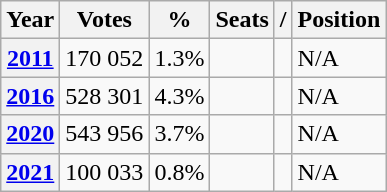<table class="wikitable">
<tr>
<th>Year</th>
<th>Votes</th>
<th>%</th>
<th>Seats</th>
<th>/</th>
<th>Position</th>
</tr>
<tr>
<th><strong><a href='#'>2011</a></strong></th>
<td>170 052</td>
<td>1.3%</td>
<td></td>
<td></td>
<td>N/A</td>
</tr>
<tr>
<th><strong><a href='#'>2016</a></strong></th>
<td>528 301</td>
<td>4.3%</td>
<td></td>
<td></td>
<td>N/A</td>
</tr>
<tr>
<th><a href='#'>2020</a></th>
<td>543 956</td>
<td>3.7%</td>
<td></td>
<td></td>
<td>N/A</td>
</tr>
<tr>
<th><a href='#'>2021</a></th>
<td>100 033</td>
<td>0.8%</td>
<td></td>
<td></td>
<td>N/A</td>
</tr>
</table>
